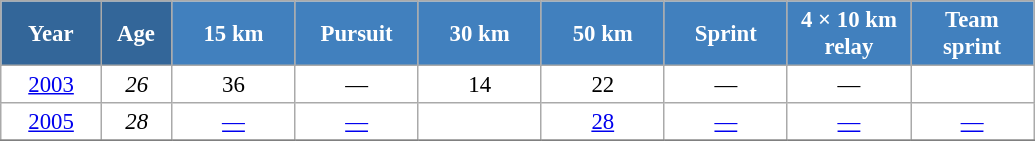<table class="wikitable" style="font-size:95%; text-align:center; border:grey solid 1px; border-collapse:collapse; background:#ffffff;">
<tr>
<th style="background-color:#369; color:white; width:60px;"> Year </th>
<th style="background-color:#369; color:white; width:40px;"> Age </th>
<th style="background-color:#4180be; color:white; width:75px;"> 15 km </th>
<th style="background-color:#4180be; color:white; width:75px;"> Pursuit </th>
<th style="background-color:#4180be; color:white; width:75px;"> 30 km </th>
<th style="background-color:#4180be; color:white; width:75px;"> 50 km </th>
<th style="background-color:#4180be; color:white; width:75px;"> Sprint </th>
<th style="background-color:#4180be; color:white; width:75px;"> 4 × 10 km <br> relay </th>
<th style="background-color:#4180be; color:white; width:75px;"> Team <br> sprint </th>
</tr>
<tr>
<td><a href='#'>2003</a></td>
<td><em>26</em></td>
<td>36</td>
<td>—</td>
<td>14</td>
<td>22</td>
<td>—</td>
<td>—</td>
<td></td>
</tr>
<tr>
<td><a href='#'>2005</a></td>
<td><em>28</em></td>
<td><a href='#'>—</a></td>
<td><a href='#'>—</a></td>
<td></td>
<td><a href='#'>28</a></td>
<td><a href='#'>—</a></td>
<td><a href='#'>—</a></td>
<td><a href='#'>—</a></td>
</tr>
<tr>
</tr>
</table>
